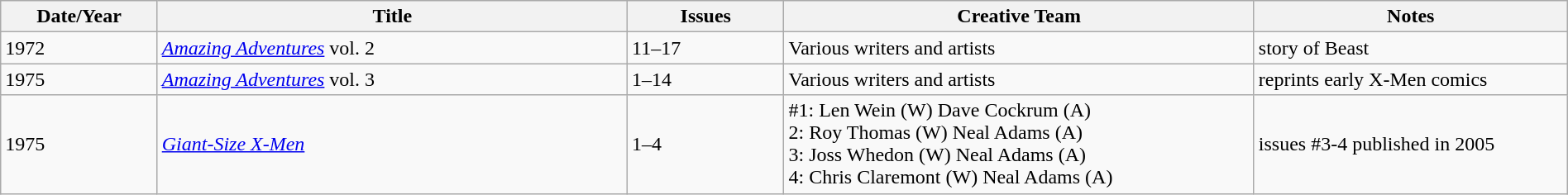<table class="wikitable" style="width:100%;">
<tr>
<th style="width:10%;">Date/Year</th>
<th style="width:30%;">Title</th>
<th style="width:10%;">Issues</th>
<th style="width:30%;">Creative Team</th>
<th style="width:20%;">Notes</th>
</tr>
<tr>
<td>1972</td>
<td><em><a href='#'>Amazing Adventures</a></em> vol. 2</td>
<td>11–17</td>
<td>Various writers and artists</td>
<td>story of Beast</td>
</tr>
<tr>
<td>1975</td>
<td><em><a href='#'>Amazing Adventures</a></em> vol. 3</td>
<td>1–14</td>
<td>Various writers and artists</td>
<td>reprints early X-Men comics</td>
</tr>
<tr>
<td>1975</td>
<td><em><a href='#'>Giant-Size X-Men</a></em></td>
<td>1–4</td>
<td>#1: Len Wein (W) Dave Cockrum (A)<br>2: Roy Thomas (W) Neal Adams (A)<br>3: Joss Whedon (W) Neal Adams (A)<br>4: Chris Claremont (W) Neal Adams (A)</td>
<td>issues #3-4 published in 2005</td>
</tr>
</table>
